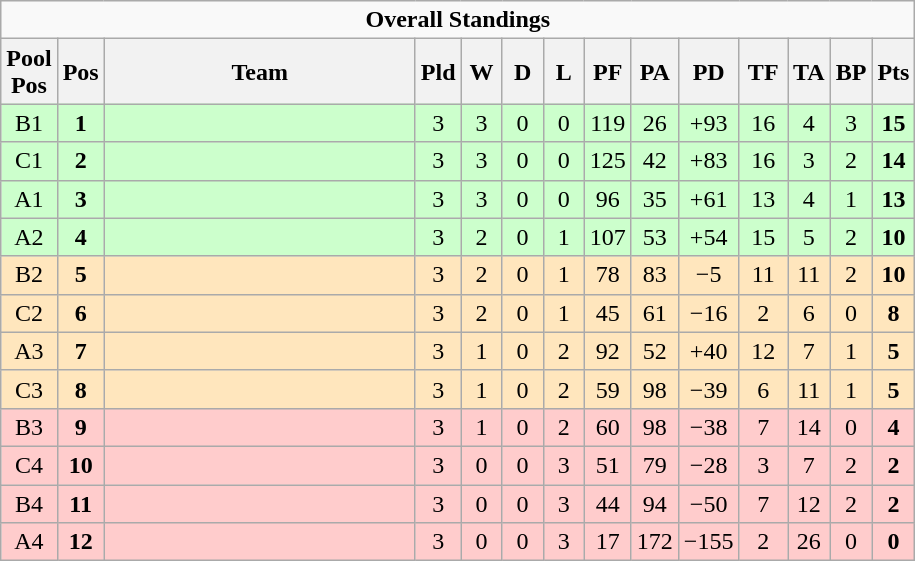<table class="wikitable" style="float:left; margin-right:15px; text-align: center;">
<tr>
<td colspan=15><div><strong>Overall Standings</strong></div></td>
</tr>
<tr>
<th width="20">Pool Pos</th>
<th width="20">Pos</th>
<th width="200">Team</th>
<th width="20">Pld</th>
<th width="20">W</th>
<th width="20">D</th>
<th width="20">L</th>
<th width="20">PF</th>
<th width="20">PA</th>
<th width="20">PD</th>
<th width="25">TF</th>
<th width="20">TA</th>
<th width="20">BP</th>
<th width="20">Pts<br></th>
</tr>
<tr style="background:#ccffcc; text-align:center;">
<td>B1</td>
<td><strong>1</strong></td>
<td align=left></td>
<td>3</td>
<td>3</td>
<td>0</td>
<td>0</td>
<td>119</td>
<td>26</td>
<td>+93</td>
<td>16</td>
<td>4</td>
<td>3</td>
<td><strong>15</strong></td>
</tr>
<tr style="background:#ccffcc; text-align:center;">
<td>C1</td>
<td><strong>2</strong></td>
<td align=left></td>
<td>3</td>
<td>3</td>
<td>0</td>
<td>0</td>
<td>125</td>
<td>42</td>
<td>+83</td>
<td>16</td>
<td>3</td>
<td>2</td>
<td><strong>14</strong></td>
</tr>
<tr style="background:#ccffcc; text-align:center;">
<td>A1</td>
<td><strong>3</strong></td>
<td align=left></td>
<td>3</td>
<td>3</td>
<td>0</td>
<td>0</td>
<td>96</td>
<td>35</td>
<td>+61</td>
<td>13</td>
<td>4</td>
<td>1</td>
<td><strong>13</strong></td>
</tr>
<tr style="background:#ccffcc; text-align:center;">
<td>A2</td>
<td><strong>4</strong></td>
<td align=left></td>
<td>3</td>
<td>2</td>
<td>0</td>
<td>1</td>
<td>107</td>
<td>53</td>
<td>+54</td>
<td>15</td>
<td>5</td>
<td>2</td>
<td><strong>10</strong></td>
</tr>
<tr style="background:#ffe6bd; text-align:center;">
<td>B2</td>
<td><strong>5</strong></td>
<td align=left></td>
<td>3</td>
<td>2</td>
<td>0</td>
<td>1</td>
<td>78</td>
<td>83</td>
<td>−5</td>
<td>11</td>
<td>11</td>
<td>2</td>
<td><strong>10</strong></td>
</tr>
<tr style="background:#ffe6bd; text-align:center;">
<td>C2</td>
<td><strong>6</strong></td>
<td align=left></td>
<td>3</td>
<td>2</td>
<td>0</td>
<td>1</td>
<td>45</td>
<td>61</td>
<td>−16</td>
<td>2</td>
<td>6</td>
<td>0</td>
<td><strong>8</strong></td>
</tr>
<tr style="background:#ffe6bd; text-align:center;">
<td>A3</td>
<td><strong>7</strong></td>
<td align=left></td>
<td>3</td>
<td>1</td>
<td>0</td>
<td>2</td>
<td>92</td>
<td>52</td>
<td>+40</td>
<td>12</td>
<td>7</td>
<td>1</td>
<td><strong>5</strong></td>
</tr>
<tr style="background:#ffe6bd; text-align:center;">
<td>C3</td>
<td><strong>8</strong></td>
<td align=left></td>
<td>3</td>
<td>1</td>
<td>0</td>
<td>2</td>
<td>59</td>
<td>98</td>
<td>−39</td>
<td>6</td>
<td>11</td>
<td>1</td>
<td><strong>5</strong></td>
</tr>
<tr style="background:#fcc; text-align:center;">
<td>B3</td>
<td><strong>9</strong></td>
<td align=left></td>
<td>3</td>
<td>1</td>
<td>0</td>
<td>2</td>
<td>60</td>
<td>98</td>
<td>−38</td>
<td>7</td>
<td>14</td>
<td>0</td>
<td><strong>4</strong></td>
</tr>
<tr style="background:#fcc; text-align:center;">
<td>C4</td>
<td><strong>10</strong></td>
<td align=left></td>
<td>3</td>
<td>0</td>
<td>0</td>
<td>3</td>
<td>51</td>
<td>79</td>
<td>−28</td>
<td>3</td>
<td>7</td>
<td>2</td>
<td><strong>2</strong></td>
</tr>
<tr style="background:#fcc; text-align:center;">
<td>B4</td>
<td><strong>11</strong></td>
<td align=left></td>
<td>3</td>
<td>0</td>
<td>0</td>
<td>3</td>
<td>44</td>
<td>94</td>
<td>−50</td>
<td>7</td>
<td>12</td>
<td>2</td>
<td><strong>2</strong></td>
</tr>
<tr style="background:#fcc; text-align:center;">
<td>A4</td>
<td><strong>12</strong></td>
<td align=left></td>
<td>3</td>
<td>0</td>
<td>0</td>
<td>3</td>
<td>17</td>
<td>172</td>
<td>−155</td>
<td>2</td>
<td>26</td>
<td>0</td>
<td><strong>0</strong></td>
</tr>
</table>
